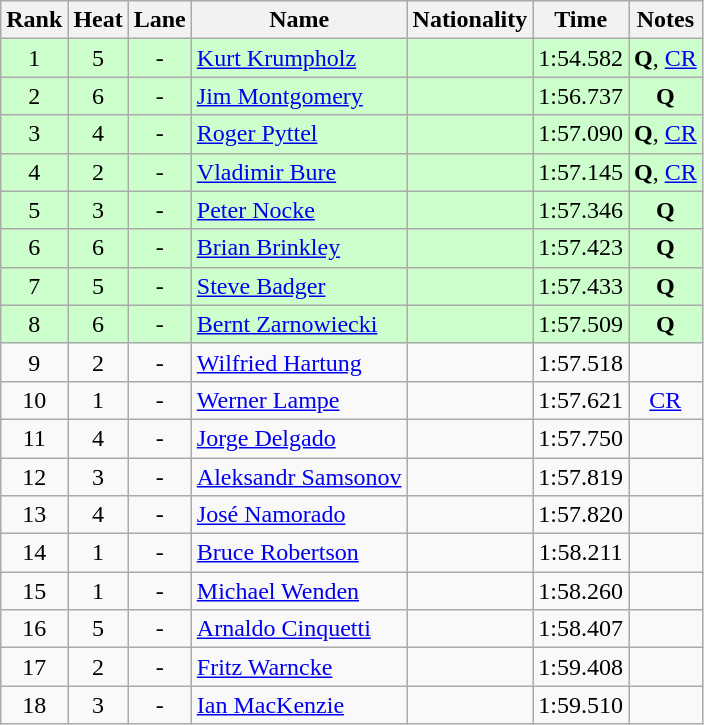<table class="wikitable sortable" style="text-align:center">
<tr>
<th>Rank</th>
<th>Heat</th>
<th>Lane</th>
<th>Name</th>
<th>Nationality</th>
<th>Time</th>
<th>Notes</th>
</tr>
<tr bgcolor=ccffcc>
<td>1</td>
<td>5</td>
<td>-</td>
<td align=left><a href='#'>Kurt Krumpholz</a></td>
<td align=left></td>
<td>1:54.582</td>
<td><strong>Q</strong>, <a href='#'>CR</a></td>
</tr>
<tr bgcolor=ccffcc>
<td>2</td>
<td>6</td>
<td>-</td>
<td align=left><a href='#'>Jim Montgomery</a></td>
<td align=left></td>
<td>1:56.737</td>
<td><strong>Q</strong></td>
</tr>
<tr bgcolor=ccffcc>
<td>3</td>
<td>4</td>
<td>-</td>
<td align=left><a href='#'>Roger Pyttel</a></td>
<td align=left></td>
<td>1:57.090</td>
<td><strong>Q</strong>, <a href='#'>CR</a></td>
</tr>
<tr bgcolor=ccffcc>
<td>4</td>
<td>2</td>
<td>-</td>
<td align=left><a href='#'>Vladimir Bure</a></td>
<td align=left></td>
<td>1:57.145</td>
<td><strong>Q</strong>, <a href='#'>CR</a></td>
</tr>
<tr bgcolor=ccffcc>
<td>5</td>
<td>3</td>
<td>-</td>
<td align=left><a href='#'>Peter Nocke</a></td>
<td align=left></td>
<td>1:57.346</td>
<td><strong>Q</strong></td>
</tr>
<tr bgcolor=ccffcc>
<td>6</td>
<td>6</td>
<td>-</td>
<td align=left><a href='#'>Brian Brinkley</a></td>
<td align=left></td>
<td>1:57.423</td>
<td><strong>Q</strong></td>
</tr>
<tr bgcolor=ccffcc>
<td>7</td>
<td>5</td>
<td>-</td>
<td align=left><a href='#'>Steve Badger</a></td>
<td align=left></td>
<td>1:57.433</td>
<td><strong>Q</strong></td>
</tr>
<tr bgcolor=ccffcc>
<td>8</td>
<td>6</td>
<td>-</td>
<td align=left><a href='#'>Bernt Zarnowiecki</a></td>
<td align=left></td>
<td>1:57.509</td>
<td><strong>Q</strong></td>
</tr>
<tr>
<td>9</td>
<td>2</td>
<td>-</td>
<td align=left><a href='#'>Wilfried Hartung</a></td>
<td align=left></td>
<td>1:57.518</td>
<td></td>
</tr>
<tr>
<td>10</td>
<td>1</td>
<td>-</td>
<td align=left><a href='#'>Werner Lampe</a></td>
<td align=left></td>
<td>1:57.621</td>
<td><a href='#'>CR</a></td>
</tr>
<tr>
<td>11</td>
<td>4</td>
<td>-</td>
<td align=left><a href='#'>Jorge Delgado</a></td>
<td align=left></td>
<td>1:57.750</td>
<td></td>
</tr>
<tr>
<td>12</td>
<td>3</td>
<td>-</td>
<td align=left><a href='#'>Aleksandr Samsonov</a></td>
<td align=left></td>
<td>1:57.819</td>
<td></td>
</tr>
<tr>
<td>13</td>
<td>4</td>
<td>-</td>
<td align=left><a href='#'>José Namorado</a></td>
<td align=left></td>
<td>1:57.820</td>
<td></td>
</tr>
<tr>
<td>14</td>
<td>1</td>
<td>-</td>
<td align=left><a href='#'>Bruce Robertson</a></td>
<td align=left></td>
<td>1:58.211</td>
<td></td>
</tr>
<tr>
<td>15</td>
<td>1</td>
<td>-</td>
<td align=left><a href='#'>Michael Wenden</a></td>
<td align=left></td>
<td>1:58.260</td>
<td></td>
</tr>
<tr>
<td>16</td>
<td>5</td>
<td>-</td>
<td align=left><a href='#'>Arnaldo Cinquetti</a></td>
<td align=left></td>
<td>1:58.407</td>
<td></td>
</tr>
<tr>
<td>17</td>
<td>2</td>
<td>-</td>
<td align=left><a href='#'>Fritz Warncke</a></td>
<td align=left></td>
<td>1:59.408</td>
<td></td>
</tr>
<tr>
<td>18</td>
<td>3</td>
<td>-</td>
<td align=left><a href='#'>Ian MacKenzie</a></td>
<td align=left></td>
<td>1:59.510</td>
<td></td>
</tr>
</table>
